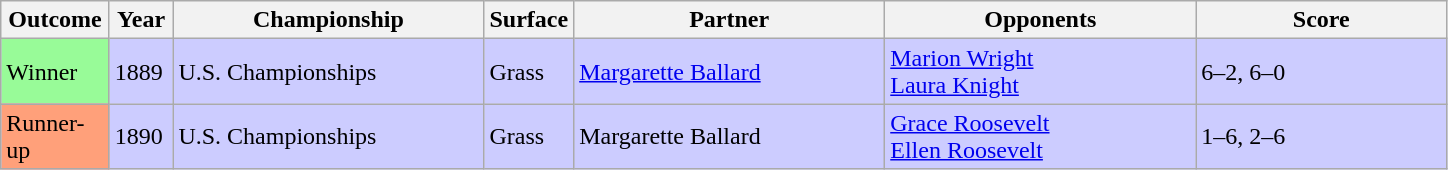<table class="sortable wikitable">
<tr>
<th style="width:65px">Outcome</th>
<th style="width:35px">Year</th>
<th style="width:200px">Championship</th>
<th style="width:50px">Surface</th>
<th style="width:200px">Partner</th>
<th style="width:200px">Opponents</th>
<th style="width:160px" class="unsortable">Score</th>
</tr>
<tr style="background:#ccf;">
<td style="background:#98fb98;">Winner</td>
<td>1889</td>
<td>U.S. Championships</td>
<td>Grass</td>
<td> <a href='#'>Margarette Ballard</a></td>
<td> <a href='#'>Marion Wright</a> <br> <a href='#'>Laura Knight</a></td>
<td>6–2, 6–0</td>
</tr>
<tr style="background:#ccf;">
<td style="background:#ffa07a;">Runner-up</td>
<td>1890</td>
<td>U.S. Championships</td>
<td>Grass</td>
<td> Margarette Ballard</td>
<td> <a href='#'>Grace Roosevelt</a> <br> <a href='#'>Ellen Roosevelt</a></td>
<td>1–6, 2–6</td>
</tr>
</table>
